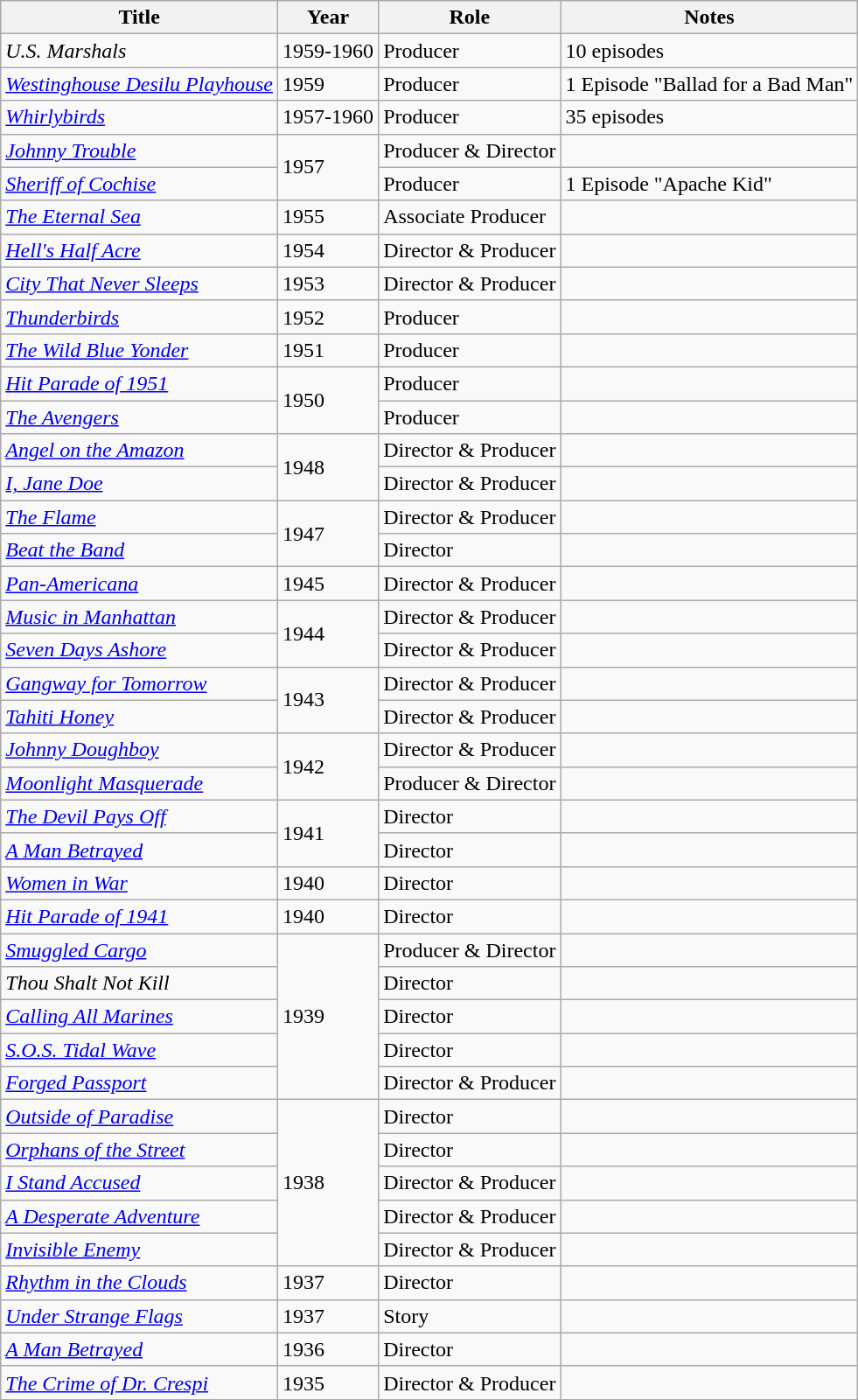<table class="wikitable sortable plainrowheaders">
<tr>
<th scope="col">Title</th>
<th scope="col">Year</th>
<th scope="col">Role</th>
<th scope="col" class="unsortable">Notes</th>
</tr>
<tr>
<td><em>U.S. Marshals</em></td>
<td>1959-1960</td>
<td>Producer</td>
<td>10 episodes</td>
</tr>
<tr>
<td><em><a href='#'>Westinghouse Desilu Playhouse</a></em></td>
<td>1959</td>
<td>Producer</td>
<td>1 Episode "Ballad for a Bad Man"</td>
</tr>
<tr>
<td><em><a href='#'>Whirlybirds</a></em></td>
<td>1957-1960</td>
<td>Producer</td>
<td>35 episodes</td>
</tr>
<tr>
<td><em><a href='#'>Johnny Trouble</a></em></td>
<td rowspan=2>1957</td>
<td>Producer & Director</td>
<td></td>
</tr>
<tr>
<td><em><a href='#'>Sheriff of Cochise</a></em></td>
<td>Producer</td>
<td>1 Episode "Apache Kid"</td>
</tr>
<tr>
<td><em><a href='#'>The Eternal Sea</a></em></td>
<td>1955</td>
<td>Associate Producer</td>
<td></td>
</tr>
<tr>
<td><em><a href='#'>Hell's Half Acre</a></em></td>
<td>1954</td>
<td>Director & Producer</td>
<td></td>
</tr>
<tr>
<td><em><a href='#'>City That Never Sleeps</a></em></td>
<td>1953</td>
<td>Director & Producer</td>
<td></td>
</tr>
<tr>
<td><em><a href='#'>Thunderbirds</a></em></td>
<td>1952</td>
<td>Producer</td>
<td></td>
</tr>
<tr>
<td><em><a href='#'>The Wild Blue Yonder</a></em></td>
<td>1951</td>
<td>Producer</td>
<td></td>
</tr>
<tr>
<td><em><a href='#'>Hit Parade of 1951</a></em></td>
<td rowspan=2>1950</td>
<td>Producer</td>
<td></td>
</tr>
<tr>
<td><em><a href='#'>The Avengers</a></em></td>
<td>Producer</td>
<td></td>
</tr>
<tr>
<td><em><a href='#'>Angel on the Amazon</a></em></td>
<td rowspan=2>1948</td>
<td>Director & Producer</td>
<td></td>
</tr>
<tr>
<td><em><a href='#'>I, Jane Doe</a></em></td>
<td>Director & Producer</td>
<td></td>
</tr>
<tr>
<td><em><a href='#'>The Flame</a></em></td>
<td rowspan=2>1947</td>
<td>Director & Producer</td>
<td></td>
</tr>
<tr>
<td><em><a href='#'>Beat the Band</a></em></td>
<td>Director</td>
<td></td>
</tr>
<tr>
<td><em><a href='#'>Pan-Americana</a></em></td>
<td>1945</td>
<td>Director & Producer</td>
<td></td>
</tr>
<tr>
<td><em><a href='#'>Music in Manhattan</a></em></td>
<td rowspan=2>1944</td>
<td>Director & Producer</td>
<td></td>
</tr>
<tr>
<td><em><a href='#'>Seven Days Ashore</a></em></td>
<td>Director & Producer</td>
<td></td>
</tr>
<tr>
<td><em><a href='#'>Gangway for Tomorrow</a></em></td>
<td rowspan=2>1943</td>
<td>Director & Producer</td>
<td></td>
</tr>
<tr>
<td><em><a href='#'>Tahiti Honey</a></em></td>
<td>Director & Producer</td>
<td></td>
</tr>
<tr>
<td><em><a href='#'>Johnny Doughboy</a></em></td>
<td rowspan=2>1942</td>
<td>Director & Producer</td>
<td></td>
</tr>
<tr>
<td><em><a href='#'>Moonlight Masquerade</a></em></td>
<td>Producer & Director</td>
<td></td>
</tr>
<tr>
<td><em><a href='#'>The Devil Pays Off</a></em></td>
<td rowspan=2>1941</td>
<td>Director</td>
<td></td>
</tr>
<tr>
<td><em><a href='#'>A Man Betrayed</a></em></td>
<td>Director</td>
<td></td>
</tr>
<tr>
<td><em><a href='#'>Women in War</a></em></td>
<td>1940</td>
<td>Director</td>
<td></td>
</tr>
<tr>
<td><em><a href='#'>Hit Parade of 1941</a></em></td>
<td>1940</td>
<td>Director</td>
<td></td>
</tr>
<tr>
<td><em><a href='#'>Smuggled Cargo</a></em></td>
<td rowspan=5>1939</td>
<td>Producer & Director</td>
<td></td>
</tr>
<tr>
<td><em>Thou Shalt Not Kill</em></td>
<td>Director</td>
<td></td>
</tr>
<tr>
<td><em><a href='#'>Calling All Marines</a></em></td>
<td>Director</td>
<td></td>
</tr>
<tr>
<td><em><a href='#'>S.O.S. Tidal Wave</a></em></td>
<td>Director</td>
<td></td>
</tr>
<tr>
<td><em><a href='#'>Forged Passport</a></em></td>
<td>Director & Producer</td>
<td></td>
</tr>
<tr>
<td><em><a href='#'>Outside of Paradise</a></em></td>
<td rowspan=5>1938</td>
<td>Director</td>
<td></td>
</tr>
<tr>
<td><em><a href='#'>Orphans of the Street</a></em></td>
<td>Director</td>
<td></td>
</tr>
<tr>
<td><em><a href='#'>I Stand Accused</a></em></td>
<td>Director & Producer</td>
<td></td>
</tr>
<tr>
<td><em><a href='#'>A Desperate Adventure</a></em></td>
<td>Director & Producer</td>
<td></td>
</tr>
<tr>
<td><em><a href='#'>Invisible Enemy</a></em></td>
<td>Director & Producer</td>
<td></td>
</tr>
<tr>
<td><em><a href='#'>Rhythm in the Clouds</a></em></td>
<td>1937</td>
<td>Director</td>
<td></td>
</tr>
<tr>
<td><em><a href='#'>Under Strange Flags</a></em></td>
<td>1937</td>
<td>Story</td>
<td></td>
</tr>
<tr>
<td><em><a href='#'>A Man Betrayed</a></em></td>
<td>1936</td>
<td>Director</td>
<td></td>
</tr>
<tr>
<td><em><a href='#'>The Crime of Dr. Crespi</a></em></td>
<td>1935</td>
<td>Director & Producer</td>
<td></td>
</tr>
<tr>
</tr>
</table>
